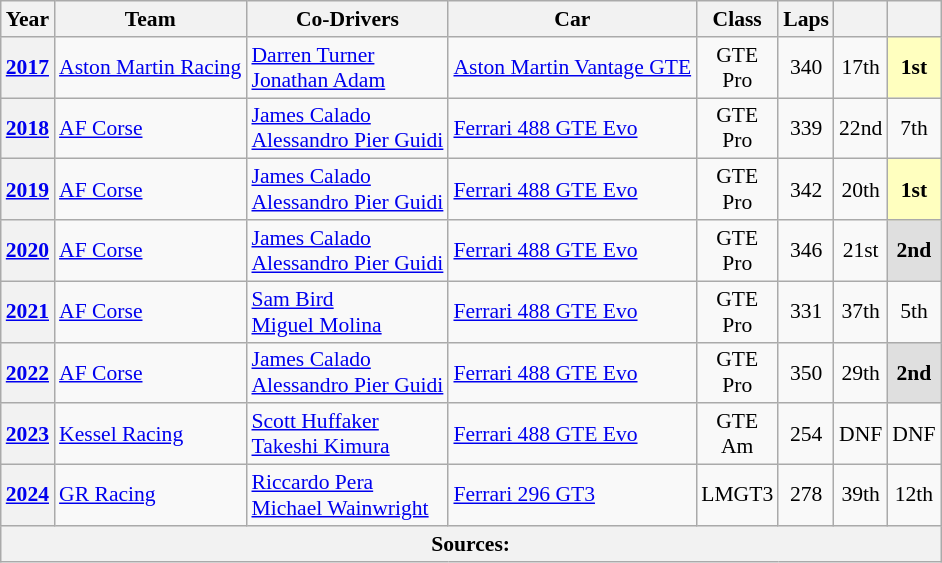<table class="wikitable" style="text-align:center; font-size:90%">
<tr>
<th>Year</th>
<th>Team</th>
<th>Co-Drivers</th>
<th>Car</th>
<th>Class</th>
<th>Laps</th>
<th></th>
<th></th>
</tr>
<tr>
<th><a href='#'>2017</a></th>
<td align="left"> <a href='#'>Aston Martin Racing</a></td>
<td align="left"> <a href='#'>Darren Turner</a><br> <a href='#'>Jonathan Adam</a></td>
<td align="left"><a href='#'>Aston Martin Vantage GTE</a></td>
<td>GTE<br>Pro</td>
<td>340</td>
<td>17th</td>
<td style="background:#FFFFBF;"><strong>1st</strong></td>
</tr>
<tr>
<th><a href='#'>2018</a></th>
<td align="left"> <a href='#'>AF Corse</a></td>
<td align="left"> <a href='#'>James Calado</a><br> <a href='#'>Alessandro Pier Guidi</a></td>
<td align="left"><a href='#'>Ferrari 488 GTE Evo</a></td>
<td>GTE<br>Pro</td>
<td>339</td>
<td>22nd</td>
<td>7th</td>
</tr>
<tr>
<th><a href='#'>2019</a></th>
<td align="left"> <a href='#'>AF Corse</a></td>
<td align="left"> <a href='#'>James Calado</a><br> <a href='#'>Alessandro Pier Guidi</a></td>
<td align="left"><a href='#'>Ferrari 488 GTE Evo</a></td>
<td>GTE<br>Pro</td>
<td>342</td>
<td>20th</td>
<td style="background:#FFFFBF;"><strong>1st</strong></td>
</tr>
<tr>
<th><a href='#'>2020</a></th>
<td align="left"> <a href='#'>AF Corse</a></td>
<td align="left"> <a href='#'>James Calado</a><br> <a href='#'>Alessandro Pier Guidi</a></td>
<td align="left"><a href='#'>Ferrari 488 GTE Evo</a></td>
<td>GTE<br>Pro</td>
<td>346</td>
<td>21st</td>
<td style="background:#DFDFDF;"><strong>2nd</strong></td>
</tr>
<tr>
<th><a href='#'>2021</a></th>
<td align="left"> <a href='#'>AF Corse</a></td>
<td align="left"> <a href='#'>Sam Bird</a><br> <a href='#'>Miguel Molina</a></td>
<td align="left"><a href='#'>Ferrari 488 GTE Evo</a></td>
<td>GTE<br>Pro</td>
<td>331</td>
<td>37th</td>
<td>5th</td>
</tr>
<tr>
<th><a href='#'>2022</a></th>
<td align="left"> <a href='#'>AF Corse</a></td>
<td align="left"> <a href='#'>James Calado</a><br> <a href='#'>Alessandro Pier Guidi</a></td>
<td align="left"><a href='#'>Ferrari 488 GTE Evo</a></td>
<td>GTE<br>Pro</td>
<td>350</td>
<td>29th</td>
<td style="background:#DFDFDF;"><strong>2nd</strong></td>
</tr>
<tr>
<th><a href='#'>2023</a></th>
<td align="left"> <a href='#'>Kessel Racing</a></td>
<td align="left"> <a href='#'>Scott Huffaker</a><br> <a href='#'>Takeshi Kimura</a></td>
<td align="left"><a href='#'>Ferrari 488 GTE Evo</a></td>
<td>GTE<br>Am</td>
<td>254</td>
<td>DNF</td>
<td>DNF</td>
</tr>
<tr>
<th><a href='#'>2024</a></th>
<td align="left"> <a href='#'>GR Racing</a></td>
<td align="left"> <a href='#'>Riccardo Pera</a><br> <a href='#'>Michael Wainwright</a></td>
<td align="left"><a href='#'>Ferrari 296 GT3</a></td>
<td>LMGT3</td>
<td>278</td>
<td>39th</td>
<td>12th</td>
</tr>
<tr>
<th colspan="8">Sources:</th>
</tr>
</table>
